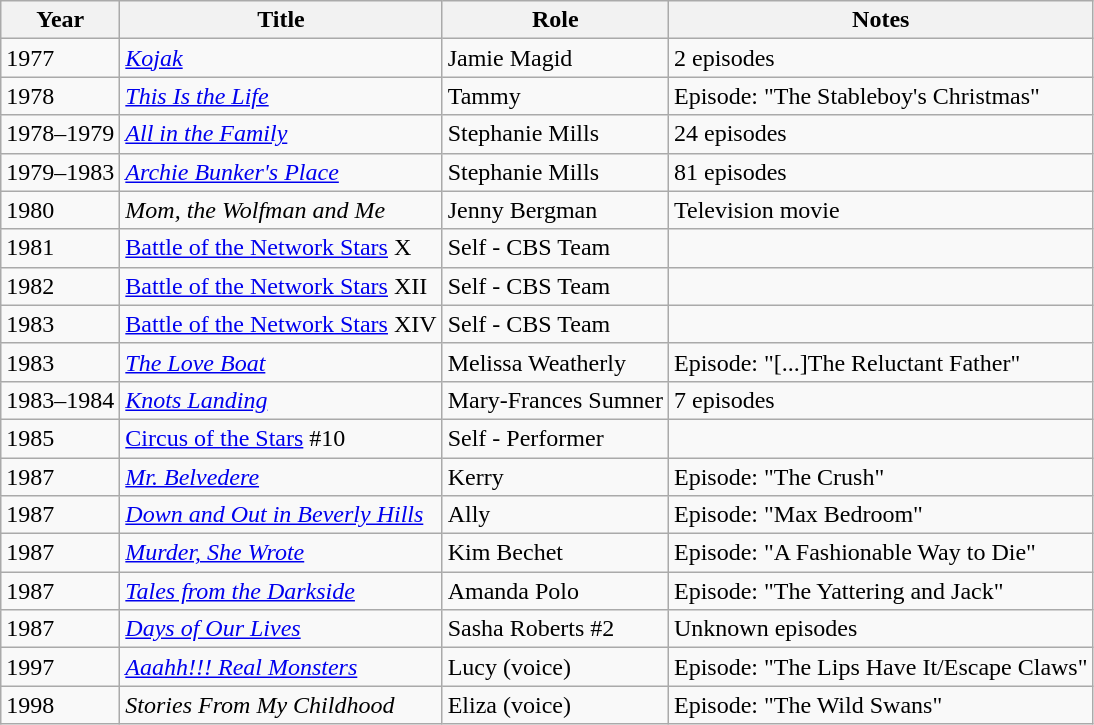<table class="wikitable sortable">
<tr>
<th>Year</th>
<th>Title</th>
<th>Role</th>
<th class="unsortable">Notes</th>
</tr>
<tr>
<td>1977</td>
<td><em><a href='#'>Kojak</a></em></td>
<td>Jamie Magid</td>
<td>2 episodes</td>
</tr>
<tr>
<td>1978</td>
<td><em><a href='#'>This Is the Life</a></em></td>
<td>Tammy</td>
<td>Episode: "The Stableboy's Christmas"</td>
</tr>
<tr>
<td>1978–1979</td>
<td><em><a href='#'>All in the Family</a></em></td>
<td>Stephanie Mills</td>
<td>24 episodes</td>
</tr>
<tr>
<td>1979–1983</td>
<td><em><a href='#'>Archie Bunker's Place</a></em></td>
<td>Stephanie Mills</td>
<td>81 episodes</td>
</tr>
<tr>
<td>1980</td>
<td><em>Mom, the Wolfman and Me</em></td>
<td>Jenny Bergman</td>
<td>Television movie</td>
</tr>
<tr>
<td>1981</td>
<td><a href='#'>Battle of the Network Stars</a> X</td>
<td>Self - CBS Team</td>
<td></td>
</tr>
<tr>
<td>1982</td>
<td><a href='#'>Battle of the Network Stars</a> XII</td>
<td>Self - CBS Team</td>
<td></td>
</tr>
<tr>
<td>1983</td>
<td><a href='#'>Battle of the Network Stars</a> XIV</td>
<td>Self - CBS Team</td>
<td></td>
</tr>
<tr>
<td>1983</td>
<td><em><a href='#'>The Love Boat</a></em></td>
<td>Melissa Weatherly</td>
<td>Episode: "[...]The Reluctant Father"</td>
</tr>
<tr>
<td>1983–1984</td>
<td><em><a href='#'>Knots Landing</a></em></td>
<td>Mary-Frances Sumner</td>
<td>7 episodes</td>
</tr>
<tr>
<td>1985</td>
<td><a href='#'>Circus of the Stars</a> #10</td>
<td>Self - Performer</td>
<td></td>
</tr>
<tr>
<td>1987</td>
<td><em><a href='#'>Mr. Belvedere</a></em></td>
<td>Kerry</td>
<td>Episode: "The Crush"</td>
</tr>
<tr>
<td>1987</td>
<td><em><a href='#'>Down and Out in Beverly Hills</a></em></td>
<td>Ally</td>
<td>Episode: "Max Bedroom"</td>
</tr>
<tr>
<td>1987</td>
<td><em><a href='#'>Murder, She Wrote</a></em></td>
<td>Kim Bechet</td>
<td>Episode: "A Fashionable Way to Die"</td>
</tr>
<tr>
<td>1987</td>
<td><em><a href='#'>Tales from the Darkside</a></em></td>
<td>Amanda Polo</td>
<td>Episode: "The Yattering and Jack"</td>
</tr>
<tr>
<td>1987</td>
<td><em><a href='#'>Days of Our Lives</a></em></td>
<td>Sasha Roberts #2</td>
<td>Unknown episodes</td>
</tr>
<tr>
<td>1997</td>
<td><em><a href='#'>Aaahh!!! Real Monsters</a></em></td>
<td>Lucy (voice)</td>
<td>Episode: "The Lips Have It/Escape Claws"</td>
</tr>
<tr>
<td>1998</td>
<td><em>Stories From My Childhood</em></td>
<td>Eliza (voice)</td>
<td>Episode: "The Wild Swans"</td>
</tr>
</table>
